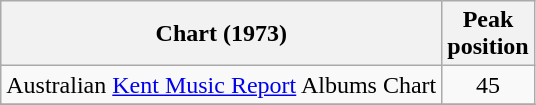<table class="wikitable">
<tr>
<th>Chart (1973)</th>
<th>Peak<br>position</th>
</tr>
<tr>
<td>Australian <a href='#'>Kent Music Report</a> Albums Chart</td>
<td align="center">45</td>
</tr>
<tr>
</tr>
</table>
